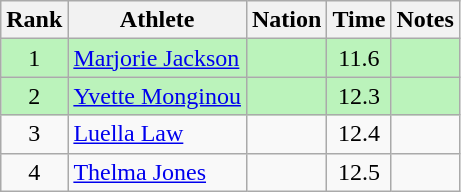<table class="wikitable sortable" style="text-align:center">
<tr>
<th>Rank</th>
<th>Athlete</th>
<th>Nation</th>
<th>Time</th>
<th>Notes</th>
</tr>
<tr bgcolor=bbf3bb>
<td>1</td>
<td align="left"><a href='#'>Marjorie Jackson</a></td>
<td align="left"></td>
<td>11.6</td>
<td></td>
</tr>
<tr bgcolor=bbf3bb>
<td>2</td>
<td align="left"><a href='#'>Yvette Monginou</a></td>
<td align="left"></td>
<td>12.3</td>
<td></td>
</tr>
<tr>
<td>3</td>
<td align="left"><a href='#'>Luella Law</a></td>
<td align="left"></td>
<td>12.4</td>
<td></td>
</tr>
<tr>
<td>4</td>
<td align="left"><a href='#'>Thelma Jones</a></td>
<td align="left"></td>
<td>12.5</td>
<td></td>
</tr>
</table>
